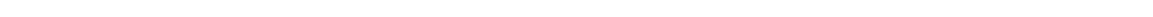<table style="width:88%; text-align:center;">
<tr style="color:white;">
<td style="background:"><strong>10</strong></td>
<td style="background:"><strong>9</strong></td>
<td style="background:"><strong>3</strong></td>
<td style="background:"><strong>10</strong></td>
</tr>
</table>
